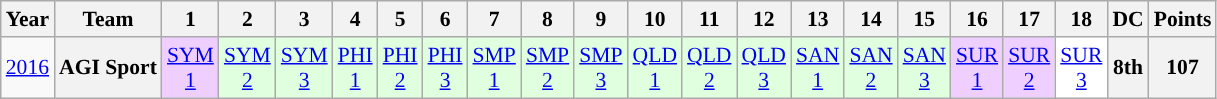<table class="wikitable" style="text-align:center; font-size:90%">
<tr>
<th>Year</th>
<th>Team</th>
<th>1</th>
<th>2</th>
<th>3</th>
<th>4</th>
<th>5</th>
<th>6</th>
<th>7</th>
<th>8</th>
<th>9</th>
<th>10</th>
<th>11</th>
<th>12</th>
<th>13</th>
<th>14</th>
<th>15</th>
<th>16</th>
<th>17</th>
<th>18</th>
<th>DC</th>
<th>Points</th>
</tr>
<tr>
<td><a href='#'>2016</a></td>
<th>AGI Sport</th>
<td style="background:#EFCFFF"><a href='#'>SYM<br>1</a><br></td>
<td style="background:#DFFFDF"><a href='#'>SYM<br>2</a><br></td>
<td style="background:#DFFFDF"><a href='#'>SYM<br>3</a><br></td>
<td style="background:#DFFFDF"><a href='#'>PHI<br>1</a><br></td>
<td style="background:#DFFFDF"><a href='#'>PHI<br>2</a><br></td>
<td style="background:#DFFFDF"><a href='#'>PHI<br>3</a><br></td>
<td style="background:#DFFFDF"><a href='#'>SMP<br>1</a><br></td>
<td style="background:#DFFFDF"><a href='#'>SMP<br>2</a><br></td>
<td style="background:#DFFFDF"><a href='#'>SMP<br>3</a><br></td>
<td style="background:#DFFFDF"><a href='#'>QLD<br>1</a><br></td>
<td style="background:#DFFFDF"><a href='#'>QLD<br>2</a><br></td>
<td style="background:#DFFFDF"><a href='#'>QLD<br>3</a><br></td>
<td style="background:#DFFFDF"><a href='#'>SAN<br>1</a><br></td>
<td style="background:#DFFFDF"><a href='#'>SAN<br>2</a><br></td>
<td style="background:#DFFFDF"><a href='#'>SAN<br>3</a><br></td>
<td style="background:#EFCFFF"><a href='#'>SUR<br>1</a><br></td>
<td style="background:#EFCFFF"><a href='#'>SUR<br>2</a><br></td>
<td style="background:#FFFFFF"><a href='#'>SUR<br>3</a><br></td>
<th>8th</th>
<th>107</th>
</tr>
</table>
